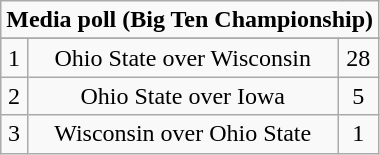<table class="wikitable">
<tr align="center">
<td align="center" Colspan="3"><strong>Media poll (Big Ten Championship)</strong></td>
</tr>
<tr align="center">
</tr>
<tr align="center">
<td>1</td>
<td>Ohio State over Wisconsin</td>
<td>28</td>
</tr>
<tr align="center">
<td>2</td>
<td>Ohio State over Iowa</td>
<td>5</td>
</tr>
<tr align="center">
<td>3</td>
<td>Wisconsin over Ohio State</td>
<td>1</td>
</tr>
</table>
